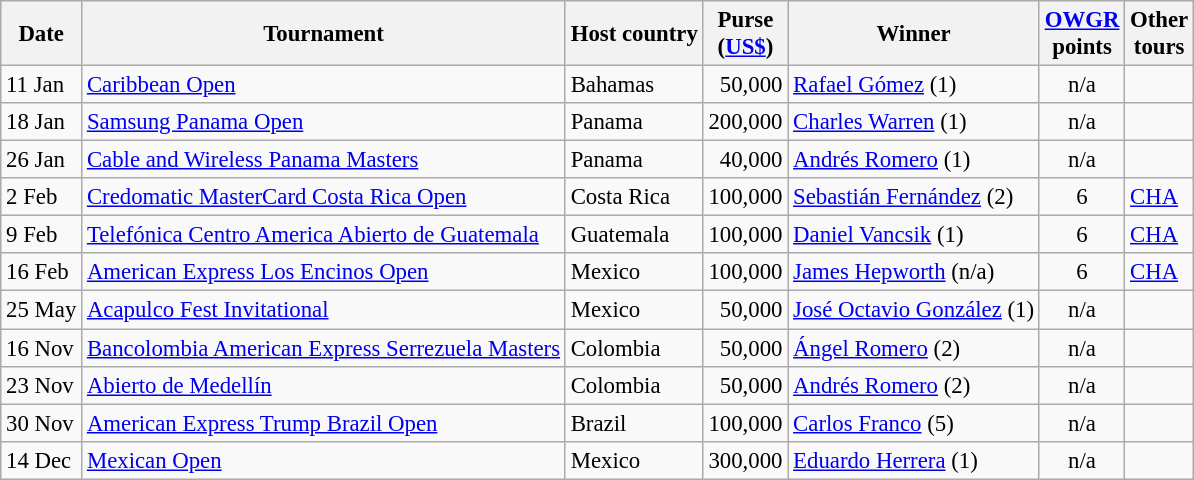<table class="wikitable" style="font-size:95%">
<tr>
<th>Date</th>
<th>Tournament</th>
<th>Host country</th>
<th>Purse<br>(<a href='#'>US$</a>)</th>
<th>Winner</th>
<th><a href='#'>OWGR</a><br>points</th>
<th>Other<br>tours</th>
</tr>
<tr>
<td>11 Jan</td>
<td><a href='#'>Caribbean Open</a></td>
<td>Bahamas</td>
<td align=right>50,000</td>
<td> <a href='#'>Rafael Gómez</a> (1)</td>
<td align=center>n/a</td>
<td></td>
</tr>
<tr>
<td>18 Jan</td>
<td><a href='#'>Samsung Panama Open</a></td>
<td>Panama</td>
<td align=right>200,000</td>
<td> <a href='#'>Charles Warren</a> (1)</td>
<td align=center>n/a</td>
<td></td>
</tr>
<tr>
<td>26 Jan</td>
<td><a href='#'>Cable and Wireless Panama Masters</a></td>
<td>Panama</td>
<td align=right>40,000</td>
<td> <a href='#'>Andrés Romero</a> (1)</td>
<td align=center>n/a</td>
<td></td>
</tr>
<tr>
<td>2 Feb</td>
<td><a href='#'>Credomatic MasterCard Costa Rica Open</a></td>
<td>Costa Rica</td>
<td align=right>100,000</td>
<td> <a href='#'>Sebastián Fernández</a> (2)</td>
<td align=center>6</td>
<td><a href='#'>CHA</a></td>
</tr>
<tr>
<td>9 Feb</td>
<td><a href='#'>Telefónica Centro America Abierto de Guatemala</a></td>
<td>Guatemala</td>
<td align=right>100,000</td>
<td> <a href='#'>Daniel Vancsik</a> (1)</td>
<td align=center>6</td>
<td><a href='#'>CHA</a></td>
</tr>
<tr>
<td>16 Feb</td>
<td><a href='#'>American Express Los Encinos Open</a></td>
<td>Mexico</td>
<td align=right>100,000</td>
<td> <a href='#'>James Hepworth</a> (n/a)</td>
<td align=center>6</td>
<td><a href='#'>CHA</a></td>
</tr>
<tr>
<td>25 May</td>
<td><a href='#'>Acapulco Fest Invitational</a></td>
<td>Mexico</td>
<td align=right>50,000</td>
<td> <a href='#'>José Octavio González</a> (1)</td>
<td align=center>n/a</td>
<td></td>
</tr>
<tr>
<td>16 Nov</td>
<td><a href='#'>Bancolombia American Express Serrezuela Masters</a></td>
<td>Colombia</td>
<td align=right>50,000</td>
<td> <a href='#'>Ángel Romero</a> (2)</td>
<td align=center>n/a</td>
<td></td>
</tr>
<tr>
<td>23 Nov</td>
<td><a href='#'>Abierto de Medellín</a></td>
<td>Colombia</td>
<td align=right>50,000</td>
<td> <a href='#'>Andrés Romero</a> (2)</td>
<td align=center>n/a</td>
<td></td>
</tr>
<tr>
<td>30 Nov</td>
<td><a href='#'>American Express Trump Brazil Open</a></td>
<td>Brazil</td>
<td align=right>100,000</td>
<td> <a href='#'>Carlos Franco</a> (5)</td>
<td align=center>n/a</td>
<td></td>
</tr>
<tr>
<td>14 Dec</td>
<td><a href='#'>Mexican Open</a></td>
<td>Mexico</td>
<td align=right>300,000</td>
<td> <a href='#'>Eduardo Herrera</a> (1)</td>
<td align=center>n/a</td>
<td></td>
</tr>
</table>
